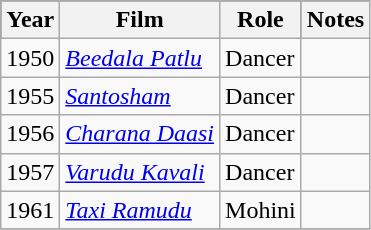<table class="wikitable sortable">
<tr style="background:#000;">
<th>Year</th>
<th>Film</th>
<th>Role</th>
<th class=unsortable>Notes</th>
</tr>
<tr>
<td>1950</td>
<td><em><a href='#'>Beedala Patlu</a></em></td>
<td>Dancer</td>
<td></td>
</tr>
<tr>
<td>1955</td>
<td><em><a href='#'>Santosham</a></em></td>
<td>Dancer</td>
<td></td>
</tr>
<tr>
<td>1956</td>
<td><em><a href='#'>Charana Daasi</a></em></td>
<td>Dancer</td>
<td></td>
</tr>
<tr>
<td>1957</td>
<td><em><a href='#'>Varudu Kavali</a></em></td>
<td>Dancer</td>
<td></td>
</tr>
<tr>
<td>1961</td>
<td><em><a href='#'>Taxi Ramudu</a></em></td>
<td>Mohini</td>
<td></td>
</tr>
<tr>
</tr>
</table>
